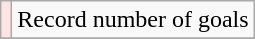<table class="wikitable">
<tr>
<td scope="row" style="background:mistyrose"></td>
<td>Record number of goals</td>
</tr>
<tr>
</tr>
</table>
